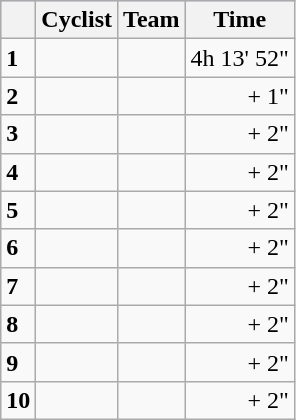<table class="wikitable">
<tr style="background:#ccccff;">
<th></th>
<th>Cyclist</th>
<th>Team</th>
<th>Time</th>
</tr>
<tr>
<td><strong>1</strong></td>
<td><strong></strong></td>
<td><strong></strong></td>
<td align=right>4h 13' 52"</td>
</tr>
<tr>
<td><strong>2</strong></td>
<td></td>
<td></td>
<td align=right>+ 1"</td>
</tr>
<tr>
<td><strong>3</strong></td>
<td></td>
<td></td>
<td align=right>+ 2"</td>
</tr>
<tr>
<td><strong>4</strong></td>
<td></td>
<td></td>
<td align=right>+ 2"</td>
</tr>
<tr>
<td><strong>5</strong></td>
<td></td>
<td></td>
<td align=right>+ 2"</td>
</tr>
<tr>
<td><strong>6</strong></td>
<td></td>
<td></td>
<td align=right>+ 2"</td>
</tr>
<tr>
<td><strong>7</strong></td>
<td></td>
<td></td>
<td align=right>+ 2"</td>
</tr>
<tr>
<td><strong>8</strong></td>
<td></td>
<td></td>
<td align=right>+ 2"</td>
</tr>
<tr>
<td><strong>9</strong></td>
<td></td>
<td></td>
<td align=right>+ 2"</td>
</tr>
<tr>
<td><strong>10</strong></td>
<td></td>
<td></td>
<td align=right>+ 2"</td>
</tr>
</table>
